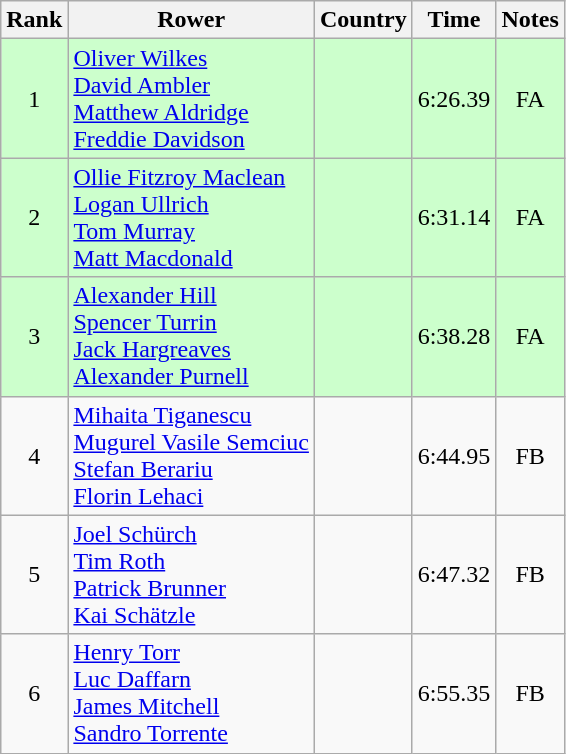<table class="wikitable" style="text-align:center">
<tr>
<th>Rank</th>
<th>Rower</th>
<th>Country</th>
<th>Time</th>
<th>Notes</th>
</tr>
<tr bgcolor=ccffcc>
<td>1</td>
<td align="left"><a href='#'>Oliver Wilkes</a><br><a href='#'>David Ambler</a><br><a href='#'>Matthew Aldridge</a><br><a href='#'>Freddie Davidson</a></td>
<td align="left"></td>
<td>6:26.39</td>
<td>FA</td>
</tr>
<tr bgcolor=ccffcc>
<td>2</td>
<td align="left"><a href='#'>Ollie Fitzroy Maclean</a><br><a href='#'>Logan Ullrich</a><br><a href='#'>Tom Murray</a><br><a href='#'>Matt Macdonald</a></td>
<td align="left"></td>
<td>6:31.14</td>
<td>FA</td>
</tr>
<tr bgcolor=ccffcc>
<td>3</td>
<td align="left"><a href='#'>Alexander Hill</a><br><a href='#'>Spencer Turrin</a><br><a href='#'>Jack Hargreaves</a><br><a href='#'>Alexander Purnell</a></td>
<td align="left"></td>
<td>6:38.28</td>
<td>FA</td>
</tr>
<tr>
<td>4</td>
<td align="left"><a href='#'>Mihaita Tiganescu</a><br><a href='#'>Mugurel Vasile Semciuc</a><br><a href='#'>Stefan Berariu</a><br><a href='#'>Florin Lehaci</a></td>
<td align="left"></td>
<td>6:44.95</td>
<td>FB</td>
</tr>
<tr>
<td>5</td>
<td align="left"><a href='#'>Joel Schürch</a><br><a href='#'>Tim Roth</a><br><a href='#'>Patrick Brunner</a><br><a href='#'>Kai Schätzle</a></td>
<td align="left"></td>
<td>6:47.32</td>
<td>FB</td>
</tr>
<tr>
<td>6</td>
<td align="left"><a href='#'>Henry Torr</a><br><a href='#'>Luc Daffarn</a><br><a href='#'>James Mitchell</a><br><a href='#'>Sandro Torrente</a></td>
<td align="left"></td>
<td>6:55.35</td>
<td>FB</td>
</tr>
</table>
